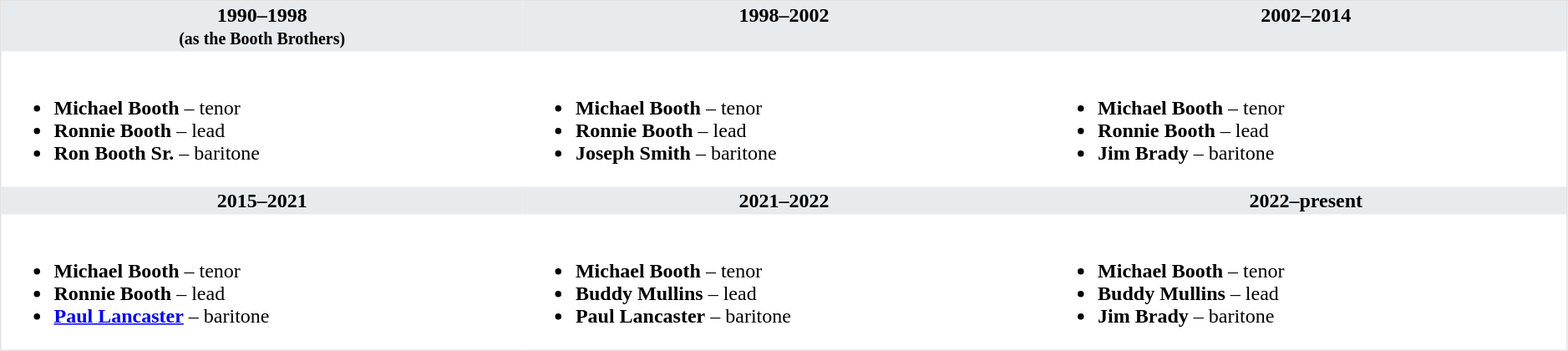<table class="toccolours" cellspacing="0" cellpadding="2" style="float: width; margin: 0 0 1em 1em; border-collapse: collapse; border: 1px solid #E2E2E2; border:1; width:99%">
<tr>
<th width="25%" valign="top" bgcolor="#e7ebee">1990–1998<br><small>(as the Booth Brothers)</small></th>
<th width="25%" valign="top" bgcolor="#e7ebee">1998–2002</th>
<th width="25%" valign="top" bgcolor="#e7ebee">2002–2014</th>
</tr>
<tr>
<td valign="top"><br><ul><li><strong>Michael Booth</strong> – tenor</li><li><strong>Ronnie Booth</strong> – lead</li><li><strong>Ron Booth Sr.</strong> – baritone</li></ul></td>
<td valign="top"><br><ul><li><strong>Michael Booth</strong> – tenor</li><li><strong>Ronnie Booth</strong> – lead</li><li><strong>Joseph Smith</strong> – baritone</li></ul></td>
<td valign="top"><br><ul><li><strong>Michael Booth</strong> – tenor</li><li><strong>Ronnie Booth</strong> – lead</li><li><strong>Jim Brady</strong> – baritone</li></ul></td>
</tr>
<tr>
<th width="25%" valign="top" bgcolor="#e7ebee">2015–2021</th>
<th width="25%" valign="top" bgcolor="#e7ebee">2021–2022</th>
<th width="25%" valign="top" bgcolor="#e7ebee">2022–present</th>
</tr>
<tr>
<td valign="top"><br><ul><li><strong>Michael Booth</strong> – tenor</li><li><strong>Ronnie Booth</strong> – lead</li><li><strong><a href='#'>Paul Lancaster</a></strong> – baritone</li></ul></td>
<td valign="top"><br><ul><li><strong>Michael Booth</strong> – tenor</li><li><strong>Buddy Mullins</strong> – lead</li><li><strong>Paul Lancaster</strong> – baritone</li></ul></td>
<td valign="top"><br><ul><li><strong>Michael Booth</strong> – tenor</li><li><strong>Buddy Mullins</strong> – lead</li><li><strong>Jim Brady</strong> – baritone</li></ul></td>
</tr>
</table>
